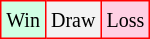<table class="wikitable">
<tr>
<td style="background-color: #d0ffe3; border:1px solid red;"><small>Win</small></td>
<td style="background-color: #f3f3f3; border:1px solid red;"><small>Draw</small></td>
<td style="background-color: #ffd0e3; border:1px solid red;"><small>Loss</small></td>
</tr>
</table>
